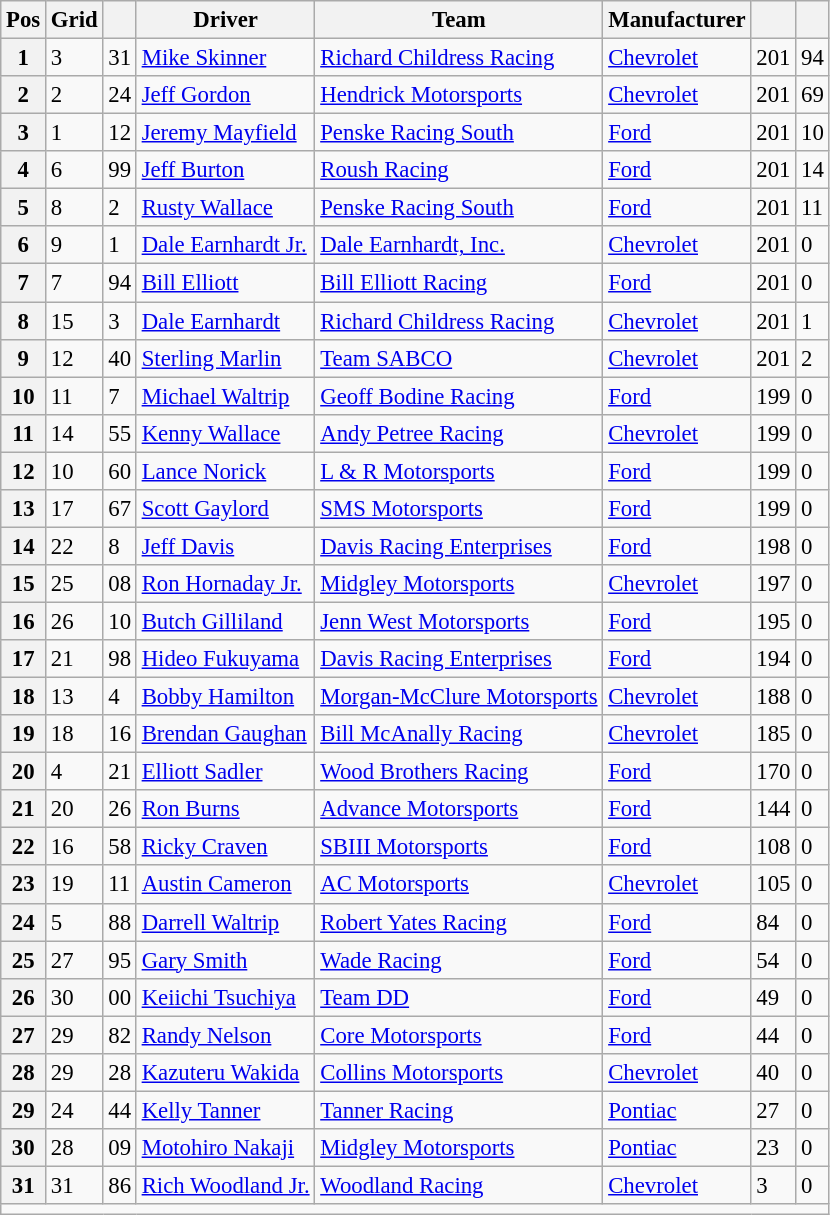<table class="wikitable" style="font-size:95%">
<tr>
<th>Pos</th>
<th>Grid</th>
<th></th>
<th>Driver</th>
<th>Team</th>
<th>Manufacturer</th>
<th></th>
<th></th>
</tr>
<tr>
<th>1</th>
<td>3</td>
<td>31</td>
<td><a href='#'>Mike Skinner</a></td>
<td><a href='#'>Richard Childress Racing</a></td>
<td><a href='#'>Chevrolet</a></td>
<td>201</td>
<td>94</td>
</tr>
<tr>
<th>2</th>
<td>2</td>
<td>24</td>
<td><a href='#'>Jeff Gordon</a></td>
<td><a href='#'>Hendrick Motorsports</a></td>
<td><a href='#'>Chevrolet</a></td>
<td>201</td>
<td>69</td>
</tr>
<tr>
<th>3</th>
<td>1</td>
<td>12</td>
<td><a href='#'>Jeremy Mayfield</a></td>
<td><a href='#'>Penske Racing South</a></td>
<td><a href='#'>Ford</a></td>
<td>201</td>
<td>10</td>
</tr>
<tr>
<th>4</th>
<td>6</td>
<td>99</td>
<td><a href='#'>Jeff Burton</a></td>
<td><a href='#'>Roush Racing</a></td>
<td><a href='#'>Ford</a></td>
<td>201</td>
<td>14</td>
</tr>
<tr>
<th>5</th>
<td>8</td>
<td>2</td>
<td><a href='#'>Rusty Wallace</a></td>
<td><a href='#'>Penske Racing South</a></td>
<td><a href='#'>Ford</a></td>
<td>201</td>
<td>11</td>
</tr>
<tr>
<th>6</th>
<td>9</td>
<td>1</td>
<td><a href='#'>Dale Earnhardt Jr.</a></td>
<td><a href='#'>Dale Earnhardt, Inc.</a></td>
<td><a href='#'>Chevrolet</a></td>
<td>201</td>
<td>0</td>
</tr>
<tr>
<th>7</th>
<td>7</td>
<td>94</td>
<td><a href='#'>Bill Elliott</a></td>
<td><a href='#'>Bill Elliott Racing</a></td>
<td><a href='#'>Ford</a></td>
<td>201</td>
<td>0</td>
</tr>
<tr>
<th>8</th>
<td>15</td>
<td>3</td>
<td><a href='#'>Dale Earnhardt</a></td>
<td><a href='#'>Richard Childress Racing</a></td>
<td><a href='#'>Chevrolet</a></td>
<td>201</td>
<td>1</td>
</tr>
<tr>
<th>9</th>
<td>12</td>
<td>40</td>
<td><a href='#'>Sterling Marlin</a></td>
<td><a href='#'>Team SABCO</a></td>
<td><a href='#'>Chevrolet</a></td>
<td>201</td>
<td>2</td>
</tr>
<tr>
<th>10</th>
<td>11</td>
<td>7</td>
<td><a href='#'>Michael Waltrip</a></td>
<td><a href='#'>Geoff Bodine Racing</a></td>
<td><a href='#'>Ford</a></td>
<td>199</td>
<td>0</td>
</tr>
<tr>
<th>11</th>
<td>14</td>
<td>55</td>
<td><a href='#'>Kenny Wallace</a></td>
<td><a href='#'>Andy Petree Racing</a></td>
<td><a href='#'>Chevrolet</a></td>
<td>199</td>
<td>0</td>
</tr>
<tr>
<th>12</th>
<td>10</td>
<td>60</td>
<td><a href='#'>Lance Norick</a></td>
<td><a href='#'>L & R Motorsports</a></td>
<td><a href='#'>Ford</a></td>
<td>199</td>
<td>0</td>
</tr>
<tr>
<th>13</th>
<td>17</td>
<td>67</td>
<td><a href='#'>Scott Gaylord</a></td>
<td><a href='#'>SMS Motorsports</a></td>
<td><a href='#'>Ford</a></td>
<td>199</td>
<td>0</td>
</tr>
<tr>
<th>14</th>
<td>22</td>
<td>8</td>
<td><a href='#'>Jeff Davis</a></td>
<td><a href='#'>Davis Racing Enterprises</a></td>
<td><a href='#'>Ford</a></td>
<td>198</td>
<td>0</td>
</tr>
<tr>
<th>15</th>
<td>25</td>
<td>08</td>
<td><a href='#'>Ron Hornaday Jr.</a></td>
<td><a href='#'>Midgley Motorsports</a></td>
<td><a href='#'>Chevrolet</a></td>
<td>197</td>
<td>0</td>
</tr>
<tr>
<th>16</th>
<td>26</td>
<td>10</td>
<td><a href='#'>Butch Gilliland</a></td>
<td><a href='#'>Jenn West Motorsports</a></td>
<td><a href='#'>Ford</a></td>
<td>195</td>
<td>0</td>
</tr>
<tr>
<th>17</th>
<td>21</td>
<td>98</td>
<td><a href='#'>Hideo Fukuyama</a></td>
<td><a href='#'>Davis Racing Enterprises</a></td>
<td><a href='#'>Ford</a></td>
<td>194</td>
<td>0</td>
</tr>
<tr>
<th>18</th>
<td>13</td>
<td>4</td>
<td><a href='#'>Bobby Hamilton</a></td>
<td><a href='#'>Morgan-McClure Motorsports</a></td>
<td><a href='#'>Chevrolet</a></td>
<td>188</td>
<td>0</td>
</tr>
<tr>
<th>19</th>
<td>18</td>
<td>16</td>
<td><a href='#'>Brendan Gaughan</a></td>
<td><a href='#'>Bill McAnally Racing</a></td>
<td><a href='#'>Chevrolet</a></td>
<td>185</td>
<td>0</td>
</tr>
<tr>
<th>20</th>
<td>4</td>
<td>21</td>
<td><a href='#'>Elliott Sadler</a></td>
<td><a href='#'>Wood Brothers Racing</a></td>
<td><a href='#'>Ford</a></td>
<td>170</td>
<td>0</td>
</tr>
<tr>
<th>21</th>
<td>20</td>
<td>26</td>
<td><a href='#'>Ron Burns</a></td>
<td><a href='#'>Advance Motorsports</a></td>
<td><a href='#'>Ford</a></td>
<td>144</td>
<td>0</td>
</tr>
<tr>
<th>22</th>
<td>16</td>
<td>58</td>
<td><a href='#'>Ricky Craven</a></td>
<td><a href='#'>SBIII Motorsports</a></td>
<td><a href='#'>Ford</a></td>
<td>108</td>
<td>0</td>
</tr>
<tr>
<th>23</th>
<td>19</td>
<td>11</td>
<td><a href='#'>Austin Cameron</a></td>
<td><a href='#'>AC Motorsports</a></td>
<td><a href='#'>Chevrolet</a></td>
<td>105</td>
<td>0</td>
</tr>
<tr>
<th>24</th>
<td>5</td>
<td>88</td>
<td><a href='#'>Darrell Waltrip</a></td>
<td><a href='#'>Robert Yates Racing</a></td>
<td><a href='#'>Ford</a></td>
<td>84</td>
<td>0</td>
</tr>
<tr>
<th>25</th>
<td>27</td>
<td>95</td>
<td><a href='#'>Gary Smith</a></td>
<td><a href='#'>Wade Racing</a></td>
<td><a href='#'>Ford</a></td>
<td>54</td>
<td>0</td>
</tr>
<tr>
<th>26</th>
<td>30</td>
<td>00</td>
<td><a href='#'>Keiichi Tsuchiya</a></td>
<td><a href='#'>Team DD</a></td>
<td><a href='#'>Ford</a></td>
<td>49</td>
<td>0</td>
</tr>
<tr>
<th>27</th>
<td>29</td>
<td>82</td>
<td><a href='#'>Randy Nelson</a></td>
<td><a href='#'>Core Motorsports</a></td>
<td><a href='#'>Ford</a></td>
<td>44</td>
<td>0</td>
</tr>
<tr>
<th>28</th>
<td>29</td>
<td>28</td>
<td><a href='#'>Kazuteru Wakida</a></td>
<td><a href='#'>Collins Motorsports</a></td>
<td><a href='#'>Chevrolet</a></td>
<td>40</td>
<td>0</td>
</tr>
<tr>
<th>29</th>
<td>24</td>
<td>44</td>
<td><a href='#'>Kelly Tanner</a></td>
<td><a href='#'>Tanner Racing</a></td>
<td><a href='#'>Pontiac</a></td>
<td>27</td>
<td>0</td>
</tr>
<tr>
<th>30</th>
<td>28</td>
<td>09</td>
<td><a href='#'>Motohiro Nakaji</a></td>
<td><a href='#'>Midgley Motorsports</a></td>
<td><a href='#'>Pontiac</a></td>
<td>23</td>
<td>0</td>
</tr>
<tr>
<th>31</th>
<td>31</td>
<td>86</td>
<td><a href='#'>Rich Woodland Jr.</a></td>
<td><a href='#'>Woodland Racing</a></td>
<td><a href='#'>Chevrolet</a></td>
<td>3</td>
<td>0</td>
</tr>
<tr>
<td colspan="8"></td>
</tr>
</table>
